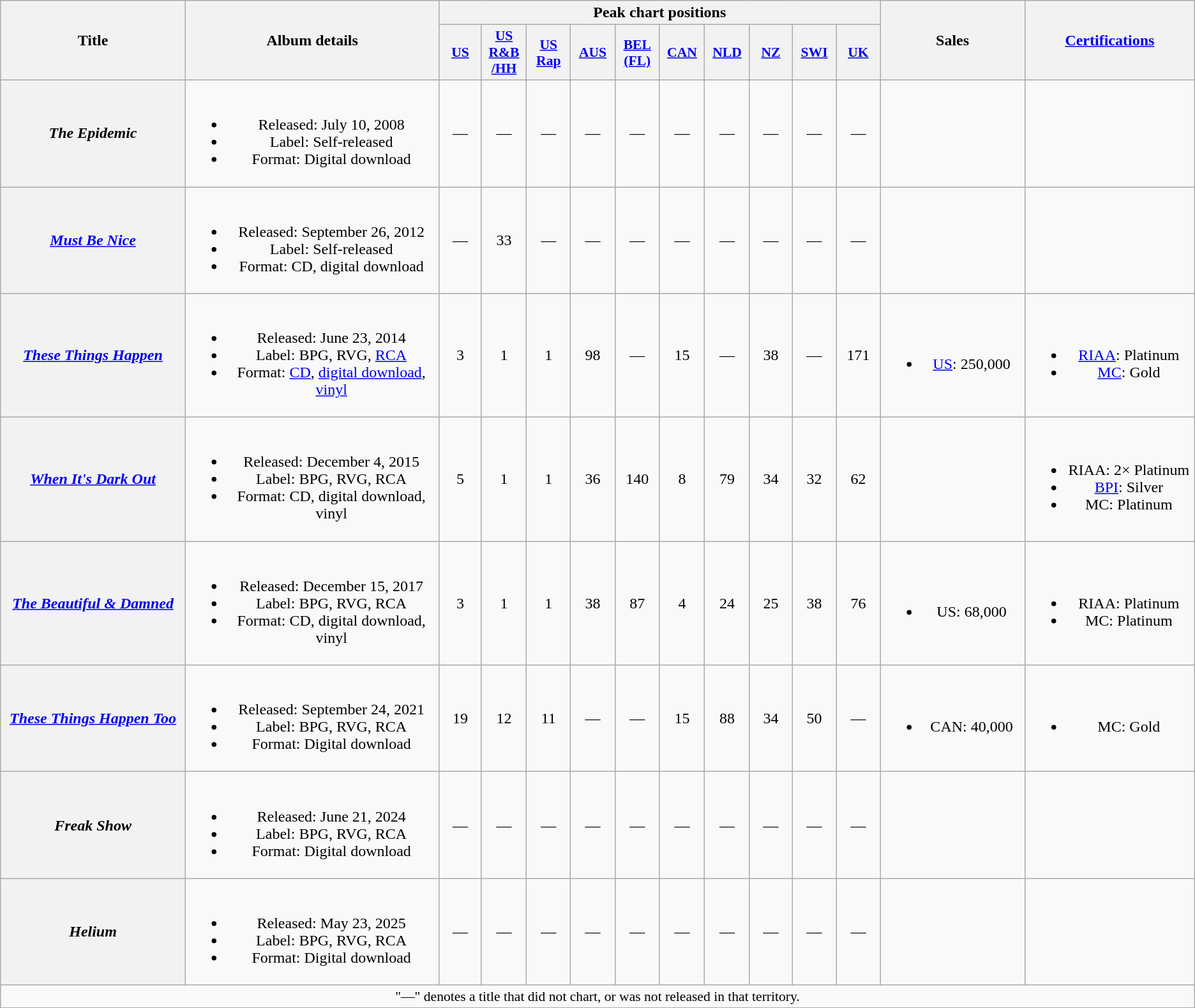<table class="wikitable plainrowheaders" style="text-align:center;">
<tr>
<th scope="col" rowspan="2" style="width:14em;">Title</th>
<th scope="col" rowspan="2" style="width:19em;">Album details</th>
<th scope="col" colspan="10">Peak chart positions</th>
<th scope="col" rowspan="2" style="width:10em;">Sales</th>
<th scope="col" rowspan="2" style="width:12em;"><a href='#'>Certifications</a></th>
</tr>
<tr>
<th style="width:3em;font-size:90%;"><a href='#'>US</a><br></th>
<th style="width:3em;font-size:90%;"><a href='#'>US<br>R&B<br>/HH</a><br></th>
<th style="width:3em;font-size:90%;"><a href='#'>US Rap</a><br></th>
<th style="width:3em;font-size:90%;"><a href='#'>AUS</a><br></th>
<th style="width:3em;font-size:90%;"><a href='#'>BEL<br>(FL)</a><br></th>
<th style="width:3em;font-size:90%;"><a href='#'>CAN</a><br></th>
<th scope="col" style="width:3em;font-size:90%;"><a href='#'>NLD</a><br></th>
<th style="width:3em;font-size:90%;"><a href='#'>NZ</a><br></th>
<th scope="col" style="width:3em;font-size:90%;"><a href='#'>SWI</a><br></th>
<th style="width:3em;font-size:90%;"><a href='#'>UK</a><br></th>
</tr>
<tr>
<th scope="row"><em>The Epidemic</em></th>
<td><br><ul><li>Released: July 10, 2008</li><li>Label: Self-released</li><li>Format: Digital download</li></ul></td>
<td>—</td>
<td>—</td>
<td>—</td>
<td>—</td>
<td>—</td>
<td>—</td>
<td>—</td>
<td>—</td>
<td>—</td>
<td>—</td>
<td></td>
<td></td>
</tr>
<tr>
<th scope="row"><em><a href='#'>Must Be Nice</a></em></th>
<td><br><ul><li>Released: September 26, 2012</li><li>Label: Self-released</li><li>Format: CD, digital download</li></ul></td>
<td>—</td>
<td>33</td>
<td>—</td>
<td>—</td>
<td>—</td>
<td>—</td>
<td>—</td>
<td>—</td>
<td>—</td>
<td>—</td>
<td></td>
<td></td>
</tr>
<tr>
<th scope="row"><em><a href='#'>These Things Happen</a></em></th>
<td><br><ul><li>Released: June 23, 2014</li><li>Label: BPG, RVG, <a href='#'>RCA</a></li><li>Format: <a href='#'>CD</a>, <a href='#'>digital download</a>, <a href='#'>vinyl</a></li></ul></td>
<td>3</td>
<td>1</td>
<td>1</td>
<td>98</td>
<td>—</td>
<td>15</td>
<td>—</td>
<td>38</td>
<td>—</td>
<td>171</td>
<td><br><ul><li><a href='#'>US</a>: 250,000</li></ul></td>
<td><br><ul><li><a href='#'>RIAA</a>: Platinum</li><li><a href='#'>MC</a>: Gold</li></ul></td>
</tr>
<tr>
<th scope="row"><em><a href='#'>When It's Dark Out</a></em></th>
<td><br><ul><li>Released: December 4, 2015</li><li>Label: BPG, RVG, RCA</li><li>Format: CD, digital download, vinyl</li></ul></td>
<td>5</td>
<td>1</td>
<td>1</td>
<td>36</td>
<td>140</td>
<td>8</td>
<td>79</td>
<td>34</td>
<td>32</td>
<td>62</td>
<td></td>
<td><br><ul><li>RIAA: 2× Platinum</li><li><a href='#'>BPI</a>: Silver</li><li>MC: Platinum</li></ul></td>
</tr>
<tr>
<th scope="row"><em><a href='#'>The Beautiful & Damned</a></em></th>
<td><br><ul><li>Released: December 15, 2017</li><li>Label: BPG, RVG, RCA</li><li>Format: CD, digital download, vinyl</li></ul></td>
<td>3</td>
<td>1</td>
<td>1</td>
<td>38</td>
<td>87</td>
<td>4</td>
<td>24</td>
<td>25</td>
<td>38</td>
<td>76</td>
<td><br><ul><li>US: 68,000</li></ul></td>
<td><br><ul><li>RIAA: Platinum</li><li>MC: Platinum</li></ul></td>
</tr>
<tr>
<th scope="row"><em><a href='#'>These Things Happen Too</a></em></th>
<td><br><ul><li>Released: September 24, 2021</li><li>Label: BPG, RVG, RCA</li><li>Format: Digital download</li></ul></td>
<td>19</td>
<td>12</td>
<td>11</td>
<td>—</td>
<td>—</td>
<td>15</td>
<td>88</td>
<td>34</td>
<td>50</td>
<td>—</td>
<td><br><ul><li>CAN: 40,000</li></ul></td>
<td><br><ul><li>MC: Gold</li></ul></td>
</tr>
<tr>
<th scope="row"><em>Freak Show</em></th>
<td><br><ul><li>Released: June 21, 2024</li><li>Label: BPG, RVG, RCA</li><li>Format: Digital download</li></ul></td>
<td>—</td>
<td>—</td>
<td>—</td>
<td>—</td>
<td>—</td>
<td>—</td>
<td>—</td>
<td>—</td>
<td>—</td>
<td>—</td>
<td></td>
<td></td>
</tr>
<tr>
<th scope="row"><em>Helium</em></th>
<td><br><ul><li>Released: May 23, 2025</li><li>Label: BPG, RVG, RCA</li><li>Format: Digital download</li></ul></td>
<td>—</td>
<td>—</td>
<td>—</td>
<td>—</td>
<td>—</td>
<td>—</td>
<td>—</td>
<td>—</td>
<td>—</td>
<td>—</td>
<td></td>
<td></td>
</tr>
<tr>
<td colspan="14" style="font-size:90%">"—" denotes a title that did not chart, or was not released in that territory.</td>
</tr>
</table>
